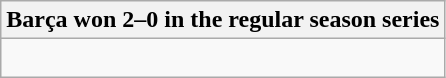<table class="wikitable collapsible collapsed">
<tr>
<th>Barça won 2–0 in the regular season series</th>
</tr>
<tr>
<td><br>
</td>
</tr>
</table>
